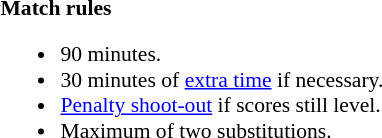<table style="width:100%; font-size:90%;">
<tr>
<td><br><strong>Match rules</strong><ul><li>90 minutes.</li><li>30 minutes of <a href='#'>extra time</a> if necessary.</li><li><a href='#'>Penalty shoot-out</a> if scores still level.</li><li>Maximum of two substitutions.</li></ul></td>
</tr>
</table>
